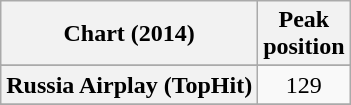<table class="wikitable sortable plainrowheaders">
<tr>
<th scope="col">Chart (2014)</th>
<th scope="col">Peak<br>position</th>
</tr>
<tr>
</tr>
<tr>
<th scope="row">Russia Airplay (TopHit)</th>
<td style="text-align:center;">129</td>
</tr>
<tr>
</tr>
</table>
